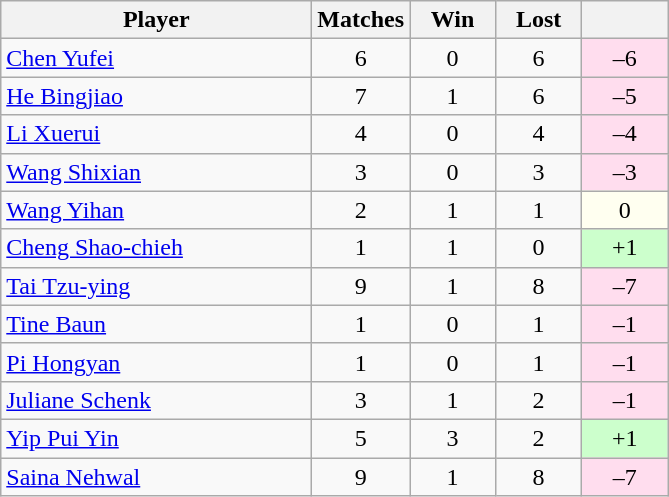<table class="sortable wikitable" style="text-align:center">
<tr>
<th width="200">Player</th>
<th width="50">Matches</th>
<th width="50">Win</th>
<th width="50">Lost</th>
<th width="50"></th>
</tr>
<tr>
<td align="left"> <a href='#'>Chen Yufei</a></td>
<td>6</td>
<td>0</td>
<td>6</td>
<td bgcolor="#ffddee">–6</td>
</tr>
<tr>
<td align="left"> <a href='#'>He Bingjiao</a></td>
<td>7</td>
<td>1</td>
<td>6</td>
<td bgcolor="#ffddee">–5</td>
</tr>
<tr>
<td align="left"> <a href='#'>Li Xuerui</a></td>
<td>4</td>
<td>0</td>
<td>4</td>
<td bgcolor="#ffddee">–4</td>
</tr>
<tr>
<td align="left"> <a href='#'>Wang Shixian</a></td>
<td>3</td>
<td>0</td>
<td>3</td>
<td bgcolor="#ffddee">–3</td>
</tr>
<tr>
<td align="left"> <a href='#'>Wang Yihan</a></td>
<td>2</td>
<td>1</td>
<td>1</td>
<td bgcolor="#fffff0">0</td>
</tr>
<tr>
<td align="left"> <a href='#'>Cheng Shao-chieh</a></td>
<td>1</td>
<td>1</td>
<td>0</td>
<td bgcolor="#ccffcc">+1</td>
</tr>
<tr>
<td align="left"> <a href='#'>Tai Tzu-ying</a></td>
<td>9</td>
<td>1</td>
<td>8</td>
<td bgcolor="#ffddee">–7</td>
</tr>
<tr>
<td align="left"> <a href='#'>Tine Baun</a></td>
<td>1</td>
<td>0</td>
<td>1</td>
<td bgcolor="#ffddee">–1</td>
</tr>
<tr>
<td align="left"> <a href='#'>Pi Hongyan</a></td>
<td>1</td>
<td>0</td>
<td>1</td>
<td bgcolor="#ffddee">–1</td>
</tr>
<tr>
<td align="left"> <a href='#'>Juliane Schenk</a></td>
<td>3</td>
<td>1</td>
<td>2</td>
<td bgcolor="#ffddee">–1</td>
</tr>
<tr>
<td align="left"> <a href='#'>Yip Pui Yin</a></td>
<td>5</td>
<td>3</td>
<td>2</td>
<td bgcolor="#ccffcc">+1</td>
</tr>
<tr>
<td align="left"> <a href='#'>Saina Nehwal</a></td>
<td>9</td>
<td>1</td>
<td>8</td>
<td bgcolor="#ffddee">–7</td>
</tr>
</table>
